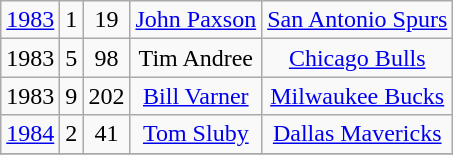<table class="wikitable">
<tr align="center">
<td><a href='#'>1983</a></td>
<td>1</td>
<td>19</td>
<td><a href='#'>John Paxson</a></td>
<td><a href='#'>San Antonio Spurs</a></td>
</tr>
<tr align="center">
<td>1983</td>
<td>5</td>
<td>98</td>
<td>Tim Andree</td>
<td><a href='#'>Chicago Bulls</a></td>
</tr>
<tr align="center">
<td>1983</td>
<td>9</td>
<td>202</td>
<td><a href='#'>Bill Varner</a></td>
<td><a href='#'>Milwaukee Bucks</a></td>
</tr>
<tr align="center">
<td><a href='#'>1984</a></td>
<td>2</td>
<td>41</td>
<td><a href='#'>Tom Sluby</a></td>
<td><a href='#'>Dallas Mavericks</a></td>
</tr>
<tr align="center">
</tr>
</table>
